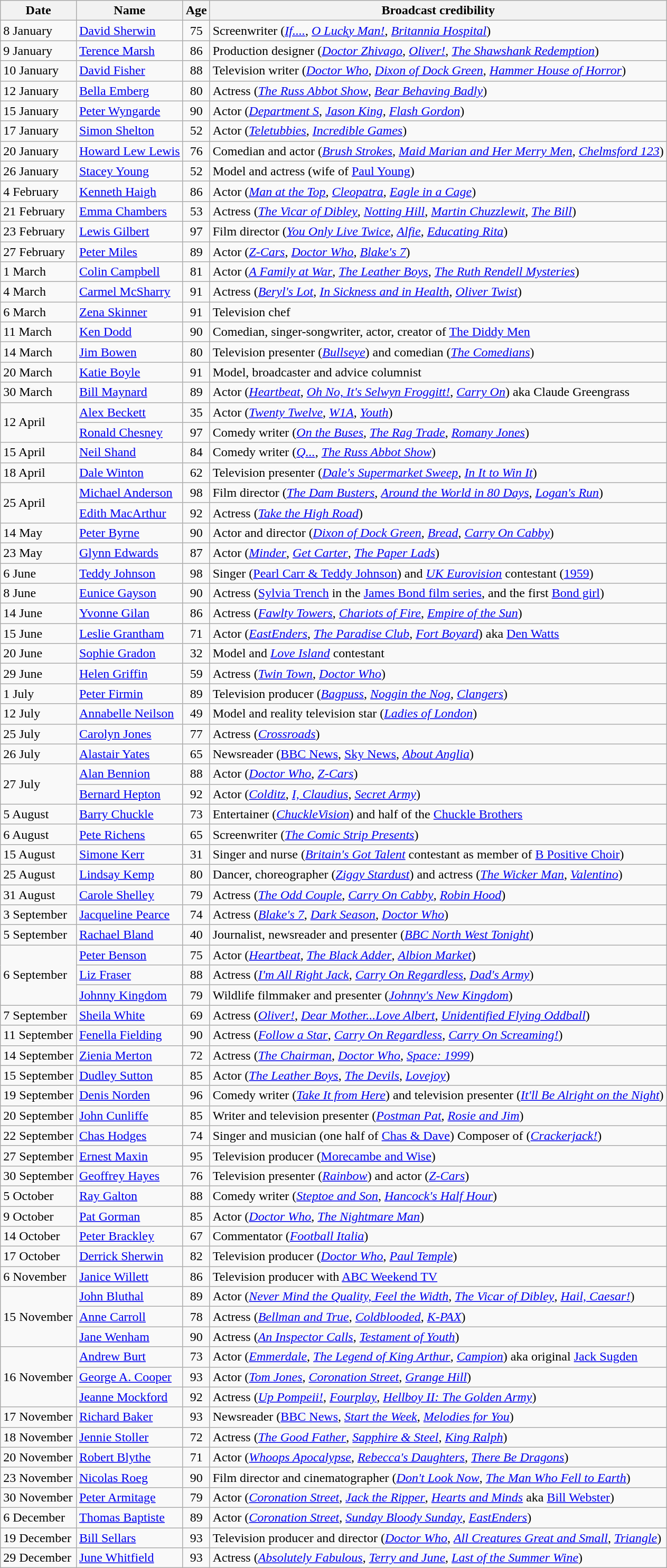<table class="wikitable">
<tr>
<th>Date</th>
<th>Name</th>
<th>Age</th>
<th>Broadcast credibility</th>
</tr>
<tr>
<td>8 January</td>
<td><a href='#'>David Sherwin</a></td>
<td align=center>75</td>
<td>Screenwriter (<em><a href='#'>If....</a></em>, <em><a href='#'>O Lucky Man!</a></em>, <em><a href='#'>Britannia Hospital</a></em>)</td>
</tr>
<tr>
<td>9 January</td>
<td><a href='#'>Terence Marsh</a></td>
<td align=center>86</td>
<td>Production designer (<em><a href='#'>Doctor Zhivago</a></em>, <em><a href='#'>Oliver!</a></em>, <em><a href='#'>The Shawshank Redemption</a></em>)</td>
</tr>
<tr>
<td>10 January</td>
<td><a href='#'>David Fisher</a></td>
<td align=center>88</td>
<td>Television writer (<em><a href='#'>Doctor Who</a></em>, <em><a href='#'>Dixon of Dock Green</a></em>, <em><a href='#'>Hammer House of Horror</a></em>)</td>
</tr>
<tr>
<td>12 January</td>
<td><a href='#'>Bella Emberg</a></td>
<td align=center>80</td>
<td>Actress (<em><a href='#'>The Russ Abbot Show</a></em>, <em><a href='#'>Bear Behaving Badly</a></em>)</td>
</tr>
<tr>
<td>15 January</td>
<td><a href='#'>Peter Wyngarde</a></td>
<td align=center>90</td>
<td>Actor (<em><a href='#'>Department S</a></em>, <em><a href='#'>Jason King</a></em>, <em><a href='#'>Flash Gordon</a></em>)</td>
</tr>
<tr>
<td>17 January</td>
<td><a href='#'>Simon Shelton</a></td>
<td align=center>52</td>
<td>Actor (<em><a href='#'>Teletubbies</a></em>, <em><a href='#'>Incredible Games</a></em>)</td>
</tr>
<tr>
<td>20 January</td>
<td><a href='#'>Howard Lew Lewis</a></td>
<td align=center>76</td>
<td>Comedian and actor (<em><a href='#'>Brush Strokes</a></em>, <em><a href='#'>Maid Marian and Her Merry Men</a></em>, <em><a href='#'>Chelmsford 123</a></em>)</td>
</tr>
<tr>
<td>26 January</td>
<td><a href='#'>Stacey Young</a></td>
<td align=center>52</td>
<td>Model and actress (wife of <a href='#'>Paul Young</a>)</td>
</tr>
<tr>
<td>4 February</td>
<td><a href='#'>Kenneth Haigh</a></td>
<td align=center>86</td>
<td>Actor (<em><a href='#'>Man at the Top</a></em>, <em><a href='#'>Cleopatra</a></em>, <em><a href='#'>Eagle in a Cage</a></em>)</td>
</tr>
<tr>
<td>21 February</td>
<td><a href='#'>Emma Chambers</a></td>
<td align=center>53</td>
<td>Actress (<em><a href='#'>The Vicar of Dibley</a></em>, <em><a href='#'>Notting Hill</a></em>, <em><a href='#'>Martin Chuzzlewit</a></em>, <em><a href='#'>The Bill</a></em>)</td>
</tr>
<tr>
<td>23 February</td>
<td><a href='#'>Lewis Gilbert</a></td>
<td align=center>97</td>
<td>Film director (<em><a href='#'>You Only Live Twice</a></em>, <em><a href='#'>Alfie</a></em>, <em><a href='#'>Educating Rita</a></em>)</td>
</tr>
<tr>
<td>27 February</td>
<td><a href='#'>Peter Miles</a></td>
<td align=center>89</td>
<td>Actor (<em><a href='#'>Z-Cars</a></em>, <em><a href='#'>Doctor Who</a></em>, <em><a href='#'>Blake's 7</a></em>)</td>
</tr>
<tr>
<td>1 March</td>
<td><a href='#'>Colin Campbell</a></td>
<td align=center>81</td>
<td>Actor (<em><a href='#'>A Family at War</a></em>, <em><a href='#'>The Leather Boys</a></em>, <em><a href='#'>The Ruth Rendell Mysteries</a></em>)</td>
</tr>
<tr>
<td>4 March</td>
<td><a href='#'>Carmel McSharry</a></td>
<td align=center>91</td>
<td>Actress (<em><a href='#'>Beryl's Lot</a></em>, <em><a href='#'>In Sickness and in Health</a></em>, <em><a href='#'>Oliver Twist</a></em>)</td>
</tr>
<tr>
<td>6 March</td>
<td><a href='#'>Zena Skinner</a></td>
<td align=center>91</td>
<td>Television chef</td>
</tr>
<tr>
<td>11 March</td>
<td><a href='#'>Ken Dodd</a></td>
<td align=center>90</td>
<td>Comedian, singer-songwriter, actor, creator of <a href='#'>The Diddy Men</a></td>
</tr>
<tr>
<td>14 March</td>
<td><a href='#'>Jim Bowen</a></td>
<td align=center>80</td>
<td>Television presenter (<em><a href='#'>Bullseye</a></em>) and comedian (<em><a href='#'>The Comedians</a></em>)</td>
</tr>
<tr>
<td>20 March</td>
<td><a href='#'>Katie Boyle</a></td>
<td align=center>91</td>
<td>Model, broadcaster and advice columnist</td>
</tr>
<tr>
<td>30 March</td>
<td><a href='#'>Bill Maynard</a></td>
<td align=center>89</td>
<td>Actor (<em><a href='#'>Heartbeat</a></em>, <em><a href='#'>Oh No, It's Selwyn Froggitt!</a></em>, <em><a href='#'>Carry On</a></em>) aka Claude Greengrass</td>
</tr>
<tr>
<td rowspan=2>12 April</td>
<td><a href='#'>Alex Beckett</a></td>
<td align=center>35</td>
<td>Actor (<em><a href='#'>Twenty Twelve</a></em>, <em><a href='#'>W1A</a></em>, <em><a href='#'>Youth</a></em>)</td>
</tr>
<tr>
<td><a href='#'>Ronald Chesney</a></td>
<td align=center>97</td>
<td>Comedy writer (<em><a href='#'>On the Buses</a></em>, <em><a href='#'>The Rag Trade</a></em>, <em><a href='#'>Romany Jones</a></em>)</td>
</tr>
<tr>
<td>15 April</td>
<td><a href='#'>Neil Shand</a></td>
<td align=center>84</td>
<td>Comedy writer (<em><a href='#'>Q...</a></em>, <em><a href='#'>The Russ Abbot Show</a></em>)</td>
</tr>
<tr>
<td>18 April</td>
<td><a href='#'>Dale Winton</a></td>
<td align=center>62</td>
<td>Television presenter (<em><a href='#'>Dale's Supermarket Sweep</a></em>, <em><a href='#'>In It to Win It</a></em>)</td>
</tr>
<tr>
<td rowspan=2>25 April</td>
<td><a href='#'>Michael Anderson</a></td>
<td align=center>98</td>
<td>Film director (<em><a href='#'>The Dam Busters</a></em>, <em><a href='#'>Around the World in 80 Days</a></em>, <em><a href='#'>Logan's Run</a></em>)</td>
</tr>
<tr>
<td><a href='#'>Edith MacArthur</a></td>
<td align=center>92</td>
<td>Actress (<em><a href='#'>Take the High Road</a></em>)</td>
</tr>
<tr>
<td>14 May</td>
<td><a href='#'>Peter Byrne</a></td>
<td align=center>90</td>
<td>Actor and director (<em><a href='#'>Dixon of Dock Green</a></em>, <em><a href='#'>Bread</a></em>, <em><a href='#'>Carry On Cabby</a></em>)</td>
</tr>
<tr>
<td>23 May</td>
<td><a href='#'>Glynn Edwards</a></td>
<td align=center>87</td>
<td>Actor (<em><a href='#'>Minder</a></em>, <em><a href='#'>Get Carter</a></em>, <em><a href='#'>The Paper Lads</a></em>)</td>
</tr>
<tr>
<td>6 June</td>
<td><a href='#'>Teddy Johnson</a></td>
<td align=center>98</td>
<td>Singer (<a href='#'>Pearl Carr & Teddy Johnson</a>) and <em><a href='#'>UK Eurovision</a></em> contestant (<a href='#'>1959</a>)</td>
</tr>
<tr>
<td>8 June</td>
<td><a href='#'>Eunice Gayson</a></td>
<td align=center>90</td>
<td>Actress (<a href='#'>Sylvia Trench</a> in the <a href='#'>James Bond film series</a>, and the first <a href='#'>Bond girl</a>)</td>
</tr>
<tr>
<td>14 June</td>
<td><a href='#'>Yvonne Gilan</a></td>
<td align=center>86</td>
<td>Actress (<em><a href='#'>Fawlty Towers</a></em>, <em><a href='#'>Chariots of Fire</a></em>, <em><a href='#'>Empire of the Sun</a></em>)</td>
</tr>
<tr>
<td>15 June</td>
<td><a href='#'>Leslie Grantham</a></td>
<td align=center>71</td>
<td>Actor (<em><a href='#'>EastEnders</a></em>, <em><a href='#'>The Paradise Club</a></em>, <em><a href='#'>Fort Boyard</a></em>) aka <a href='#'>Den Watts</a></td>
</tr>
<tr>
<td>20 June</td>
<td><a href='#'>Sophie Gradon</a></td>
<td align=center>32</td>
<td>Model and <em><a href='#'>Love Island</a></em> contestant</td>
</tr>
<tr>
<td>29 June</td>
<td><a href='#'>Helen Griffin</a></td>
<td align=center>59</td>
<td>Actress (<em><a href='#'>Twin Town</a></em>, <em><a href='#'>Doctor Who</a></em>)</td>
</tr>
<tr>
<td>1 July</td>
<td><a href='#'>Peter Firmin</a></td>
<td align=center>89</td>
<td>Television producer (<em><a href='#'>Bagpuss</a></em>, <em><a href='#'>Noggin the Nog</a></em>, <em><a href='#'>Clangers</a></em>)</td>
</tr>
<tr>
<td>12 July</td>
<td><a href='#'>Annabelle Neilson</a></td>
<td align=center>49</td>
<td>Model and reality television star (<em><a href='#'>Ladies of London</a></em>)</td>
</tr>
<tr>
<td>25 July</td>
<td><a href='#'>Carolyn Jones</a></td>
<td align=center>77</td>
<td>Actress (<em><a href='#'>Crossroads</a></em>)</td>
</tr>
<tr>
<td>26 July</td>
<td><a href='#'>Alastair Yates</a></td>
<td align=center>65</td>
<td>Newsreader (<a href='#'>BBC News</a>, <a href='#'>Sky News</a>, <em><a href='#'>About Anglia</a></em>)</td>
</tr>
<tr>
<td rowspan=2>27 July</td>
<td><a href='#'>Alan Bennion</a></td>
<td align=center>88</td>
<td>Actor (<em><a href='#'>Doctor Who</a></em>, <em><a href='#'>Z-Cars</a></em>)</td>
</tr>
<tr>
<td><a href='#'>Bernard Hepton</a></td>
<td align=center>92</td>
<td>Actor (<em><a href='#'>Colditz</a></em>, <em><a href='#'>I, Claudius</a></em>, <em><a href='#'>Secret Army</a></em>)</td>
</tr>
<tr>
<td>5 August</td>
<td><a href='#'>Barry Chuckle</a></td>
<td align=center>73</td>
<td>Entertainer (<em><a href='#'>ChuckleVision</a></em>) and half of the <a href='#'>Chuckle Brothers</a></td>
</tr>
<tr>
<td>6 August</td>
<td><a href='#'>Pete Richens</a></td>
<td align=center>65</td>
<td>Screenwriter (<em><a href='#'>The Comic Strip Presents</a></em>)</td>
</tr>
<tr>
<td>15 August</td>
<td><a href='#'>Simone Kerr</a></td>
<td align=center>31</td>
<td>Singer and nurse (<em><a href='#'>Britain's Got Talent</a></em> contestant as member of <a href='#'>B Positive Choir</a>)</td>
</tr>
<tr>
<td>25 August</td>
<td><a href='#'>Lindsay Kemp</a></td>
<td align=center>80</td>
<td>Dancer, choreographer (<em><a href='#'>Ziggy Stardust</a></em>) and actress (<em><a href='#'>The Wicker Man</a></em>, <em><a href='#'>Valentino</a></em>)</td>
</tr>
<tr>
<td>31 August</td>
<td><a href='#'>Carole Shelley</a></td>
<td align=center>79</td>
<td>Actress (<em><a href='#'>The Odd Couple</a></em>, <em><a href='#'>Carry On Cabby</a></em>, <em><a href='#'>Robin Hood</a></em>)</td>
</tr>
<tr>
<td>3 September</td>
<td><a href='#'>Jacqueline Pearce</a></td>
<td align=center>74</td>
<td>Actress (<em><a href='#'>Blake's 7</a></em>, <em><a href='#'>Dark Season</a></em>, <em><a href='#'>Doctor Who</a></em>)</td>
</tr>
<tr>
<td>5 September</td>
<td><a href='#'>Rachael Bland</a></td>
<td align=center>40</td>
<td>Journalist, newsreader and presenter (<em><a href='#'>BBC North West Tonight</a></em>)</td>
</tr>
<tr>
<td rowspan=3>6 September</td>
<td><a href='#'>Peter Benson</a></td>
<td align=center>75</td>
<td>Actor (<em><a href='#'>Heartbeat</a></em>, <em><a href='#'>The Black Adder</a></em>, <em><a href='#'>Albion Market</a></em>)</td>
</tr>
<tr>
<td><a href='#'>Liz Fraser</a></td>
<td align=center>88</td>
<td>Actress (<em><a href='#'>I'm All Right Jack</a></em>, <em><a href='#'>Carry On Regardless</a></em>, <em><a href='#'>Dad's Army</a></em>)</td>
</tr>
<tr>
<td><a href='#'>Johnny Kingdom</a></td>
<td align=center>79</td>
<td>Wildlife filmmaker and presenter (<em><a href='#'>Johnny's New Kingdom</a></em>)</td>
</tr>
<tr>
<td>7 September</td>
<td><a href='#'>Sheila White</a></td>
<td align=center>69</td>
<td>Actress (<em><a href='#'>Oliver!</a></em>, <em><a href='#'>Dear Mother...Love Albert</a></em>, <em><a href='#'>Unidentified Flying Oddball</a></em>)</td>
</tr>
<tr>
<td>11 September</td>
<td><a href='#'>Fenella Fielding</a></td>
<td align=center>90</td>
<td>Actress (<em><a href='#'>Follow a Star</a></em>, <em><a href='#'>Carry On Regardless</a></em>, <em><a href='#'>Carry On Screaming!</a></em>)</td>
</tr>
<tr>
<td>14 September</td>
<td><a href='#'>Zienia Merton</a></td>
<td align=center>72</td>
<td>Actress (<em><a href='#'>The Chairman</a></em>, <em><a href='#'>Doctor Who</a></em>, <em><a href='#'>Space: 1999</a></em>)</td>
</tr>
<tr>
<td>15 September</td>
<td><a href='#'>Dudley Sutton</a></td>
<td align=center>85</td>
<td>Actor (<em><a href='#'>The Leather Boys</a></em>, <em><a href='#'>The Devils</a></em>, <em><a href='#'>Lovejoy</a></em>)</td>
</tr>
<tr>
<td>19 September</td>
<td><a href='#'>Denis Norden</a></td>
<td align=center>96</td>
<td>Comedy writer (<em><a href='#'>Take It from Here</a></em>) and television presenter (<em><a href='#'>It'll Be Alright on the Night</a></em>)</td>
</tr>
<tr>
<td>20 September</td>
<td><a href='#'>John Cunliffe</a></td>
<td align=center>85</td>
<td>Writer and television presenter (<em><a href='#'>Postman Pat</a></em>, <em><a href='#'>Rosie and Jim</a></em>)</td>
</tr>
<tr>
<td>22 September</td>
<td><a href='#'>Chas Hodges</a></td>
<td align=center>74</td>
<td>Singer and musician (one half of <a href='#'>Chas & Dave</a>) Composer of (<em><a href='#'>Crackerjack!</a></em>)</td>
</tr>
<tr>
<td>27 September</td>
<td><a href='#'>Ernest Maxin</a></td>
<td align=center>95</td>
<td>Television producer (<a href='#'>Morecambe and Wise</a>)</td>
</tr>
<tr>
<td>30 September</td>
<td><a href='#'>Geoffrey Hayes</a></td>
<td align=center>76</td>
<td>Television presenter (<em><a href='#'>Rainbow</a></em>) and actor (<em><a href='#'>Z-Cars</a></em>)</td>
</tr>
<tr>
<td>5 October</td>
<td><a href='#'>Ray Galton</a></td>
<td align=center>88</td>
<td>Comedy writer (<em><a href='#'>Steptoe and Son</a></em>, <em><a href='#'>Hancock's Half Hour</a></em>)</td>
</tr>
<tr>
<td>9 October</td>
<td><a href='#'>Pat Gorman</a></td>
<td align=center>85</td>
<td>Actor (<em><a href='#'>Doctor Who</a></em>, <em><a href='#'>The Nightmare Man</a></em>)</td>
</tr>
<tr>
<td>14 October</td>
<td><a href='#'>Peter Brackley</a></td>
<td align=center>67</td>
<td>Commentator (<em><a href='#'>Football Italia</a></em>)</td>
</tr>
<tr>
<td>17 October</td>
<td><a href='#'>Derrick Sherwin</a></td>
<td align=center>82</td>
<td>Television producer (<em><a href='#'>Doctor Who</a></em>, <em><a href='#'>Paul Temple</a></em>)</td>
</tr>
<tr>
<td>6 November</td>
<td><a href='#'>Janice Willett</a></td>
<td align=center>86</td>
<td>Television producer with <a href='#'>ABC Weekend TV</a></td>
</tr>
<tr>
<td rowspan=3>15 November</td>
<td><a href='#'>John Bluthal</a></td>
<td align=center>89</td>
<td>Actor (<em><a href='#'>Never Mind the Quality, Feel the Width</a></em>, <em><a href='#'>The Vicar of Dibley</a></em>, <em><a href='#'>Hail, Caesar!</a></em>)</td>
</tr>
<tr>
<td><a href='#'>Anne Carroll</a></td>
<td align=center>78</td>
<td>Actress (<em><a href='#'>Bellman and True</a></em>, <em><a href='#'>Coldblooded</a></em>, <em><a href='#'>K-PAX</a></em>)</td>
</tr>
<tr>
<td><a href='#'>Jane Wenham</a></td>
<td align=center>90</td>
<td>Actress (<em><a href='#'>An Inspector Calls</a></em>, <em><a href='#'>Testament of Youth</a></em>)</td>
</tr>
<tr>
<td rowspan=3>16 November</td>
<td><a href='#'>Andrew Burt</a></td>
<td align=center>73</td>
<td>Actor (<em><a href='#'>Emmerdale</a></em>, <em><a href='#'>The Legend of King Arthur</a></em>, <em><a href='#'>Campion</a></em>) aka original <a href='#'>Jack Sugden</a></td>
</tr>
<tr>
<td><a href='#'>George A. Cooper</a></td>
<td align=center>93</td>
<td>Actor (<em><a href='#'>Tom Jones</a></em>, <em><a href='#'>Coronation Street</a></em>, <em><a href='#'>Grange Hill</a></em>)</td>
</tr>
<tr>
<td><a href='#'>Jeanne Mockford</a></td>
<td align=center>92</td>
<td>Actress (<em><a href='#'>Up Pompeii!</a></em>, <em><a href='#'>Fourplay</a></em>, <em><a href='#'>Hellboy II: The Golden Army</a></em>)</td>
</tr>
<tr>
<td>17 November</td>
<td><a href='#'>Richard Baker</a></td>
<td align=center>93</td>
<td>Newsreader (<a href='#'>BBC News</a>, <em><a href='#'>Start the Week</a></em>, <em><a href='#'>Melodies for You</a></em>)</td>
</tr>
<tr>
<td>18 November</td>
<td><a href='#'>Jennie Stoller</a></td>
<td align=center>72</td>
<td>Actress (<em><a href='#'>The Good Father</a></em>, <em><a href='#'>Sapphire & Steel</a></em>, <em><a href='#'>King Ralph</a></em>)</td>
</tr>
<tr>
<td>20 November</td>
<td><a href='#'>Robert Blythe</a></td>
<td align=center>71</td>
<td>Actor (<em><a href='#'>Whoops Apocalypse</a></em>, <em><a href='#'>Rebecca's Daughters</a></em>, <em><a href='#'>There Be Dragons</a></em>)</td>
</tr>
<tr>
<td>23 November</td>
<td><a href='#'>Nicolas Roeg</a></td>
<td align=center>90</td>
<td>Film director and cinematographer (<em><a href='#'>Don't Look Now</a></em>, <em><a href='#'>The Man Who Fell to Earth</a></em>)</td>
</tr>
<tr>
<td>30 November</td>
<td><a href='#'>Peter Armitage</a></td>
<td align=center>79</td>
<td>Actor (<em><a href='#'>Coronation Street</a></em>, <em><a href='#'>Jack the Ripper</a></em>, <em><a href='#'>Hearts and Minds</a></em> aka <a href='#'>Bill Webster</a>)</td>
</tr>
<tr>
<td>6 December</td>
<td><a href='#'>Thomas Baptiste</a></td>
<td align=center>89</td>
<td>Actor (<em><a href='#'>Coronation Street</a></em>, <em><a href='#'>Sunday Bloody Sunday</a></em>, <em><a href='#'>EastEnders</a></em>)</td>
</tr>
<tr>
<td>19 December</td>
<td><a href='#'>Bill Sellars</a></td>
<td align=center>93</td>
<td>Television producer and director (<em><a href='#'>Doctor Who</a></em>, <em><a href='#'>All Creatures Great and Small</a></em>, <em><a href='#'>Triangle</a></em>)</td>
</tr>
<tr>
<td>29 December</td>
<td><a href='#'>June Whitfield</a></td>
<td align=center>93</td>
<td>Actress (<em><a href='#'>Absolutely Fabulous</a></em>, <em><a href='#'>Terry and June</a></em>, <em><a href='#'>Last of the Summer Wine</a></em>)</td>
</tr>
</table>
